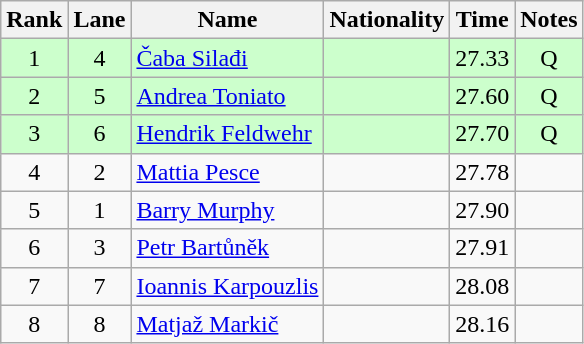<table class="wikitable sortable" style="text-align:center">
<tr>
<th>Rank</th>
<th>Lane</th>
<th>Name</th>
<th>Nationality</th>
<th>Time</th>
<th>Notes</th>
</tr>
<tr bgcolor=ccffcc>
<td>1</td>
<td>4</td>
<td align=left><a href='#'>Čaba Silađi</a></td>
<td align=left></td>
<td>27.33</td>
<td>Q</td>
</tr>
<tr bgcolor=ccffcc>
<td>2</td>
<td>5</td>
<td align=left><a href='#'>Andrea Toniato</a></td>
<td align=left></td>
<td>27.60</td>
<td>Q</td>
</tr>
<tr bgcolor=ccffcc>
<td>3</td>
<td>6</td>
<td align=left><a href='#'>Hendrik Feldwehr</a></td>
<td align=left></td>
<td>27.70</td>
<td>Q</td>
</tr>
<tr>
<td>4</td>
<td>2</td>
<td align=left><a href='#'>Mattia Pesce</a></td>
<td align=left></td>
<td>27.78</td>
<td></td>
</tr>
<tr>
<td>5</td>
<td>1</td>
<td align=left><a href='#'>Barry Murphy</a></td>
<td align=left></td>
<td>27.90</td>
<td></td>
</tr>
<tr>
<td>6</td>
<td>3</td>
<td align=left><a href='#'>Petr Bartůněk</a></td>
<td align=left></td>
<td>27.91</td>
<td></td>
</tr>
<tr>
<td>7</td>
<td>7</td>
<td align=left><a href='#'>Ioannis Karpouzlis</a></td>
<td align=left></td>
<td>28.08</td>
<td></td>
</tr>
<tr>
<td>8</td>
<td>8</td>
<td align=left><a href='#'>Matjaž Markič</a></td>
<td align=left></td>
<td>28.16</td>
<td></td>
</tr>
</table>
